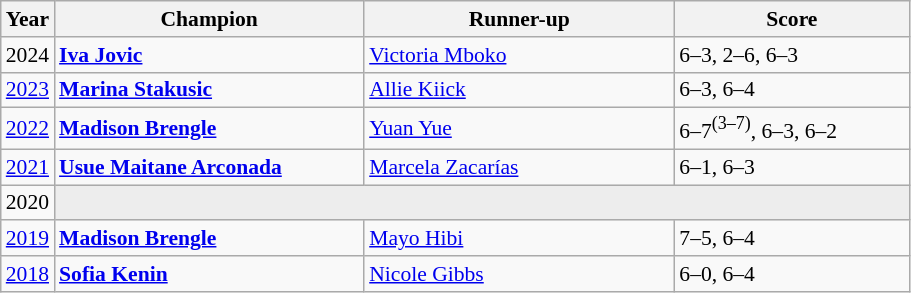<table class="wikitable" style="font-size:90%">
<tr>
<th>Year</th>
<th width="200">Champion</th>
<th width="200">Runner-up</th>
<th width="150">Score</th>
</tr>
<tr>
<td>2024</td>
<td><strong> <a href='#'>Iva Jovic</a></strong></td>
<td> <a href='#'>Victoria Mboko</a></td>
<td>6–3, 2–6, 6–3</td>
</tr>
<tr>
<td><a href='#'>2023</a></td>
<td><strong> <a href='#'>Marina Stakusic</a></strong></td>
<td> <a href='#'>Allie Kiick</a></td>
<td>6–3, 6–4</td>
</tr>
<tr>
<td><a href='#'>2022</a></td>
<td><strong> <a href='#'>Madison Brengle</a></strong></td>
<td> <a href='#'>Yuan Yue</a></td>
<td>6–7<sup>(3–7)</sup>, 6–3, 6–2</td>
</tr>
<tr>
<td><a href='#'>2021</a></td>
<td><strong> <a href='#'>Usue Maitane Arconada</a></strong></td>
<td> <a href='#'>Marcela Zacarías</a></td>
<td>6–1, 6–3</td>
</tr>
<tr>
<td>2020</td>
<td colspan=3 bgcolor="#ededed"></td>
</tr>
<tr>
<td><a href='#'>2019</a></td>
<td><strong> <a href='#'>Madison Brengle</a></strong></td>
<td> <a href='#'>Mayo Hibi</a></td>
<td>7–5, 6–4</td>
</tr>
<tr>
<td><a href='#'>2018</a></td>
<td><strong> <a href='#'>Sofia Kenin</a></strong></td>
<td> <a href='#'>Nicole Gibbs</a></td>
<td>6–0, 6–4</td>
</tr>
</table>
